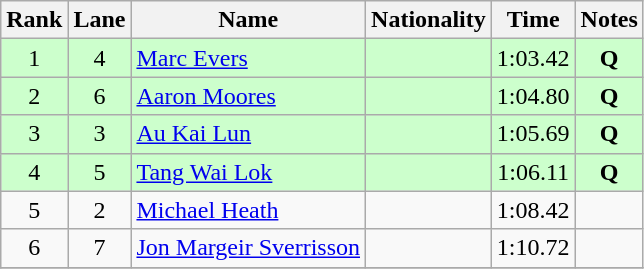<table class="wikitable">
<tr>
<th>Rank</th>
<th>Lane</th>
<th>Name</th>
<th>Nationality</th>
<th>Time</th>
<th>Notes</th>
</tr>
<tr bgcolor=ccffcc>
<td align=center>1</td>
<td align=center>4</td>
<td><a href='#'>Marc Evers</a></td>
<td></td>
<td align=center>1:03.42</td>
<td align=center><strong>Q</strong></td>
</tr>
<tr bgcolor=ccffcc>
<td align=center>2</td>
<td align=center>6</td>
<td><a href='#'>Aaron Moores</a></td>
<td></td>
<td align=center>1:04.80</td>
<td align=center><strong>Q</strong></td>
</tr>
<tr bgcolor=ccffcc>
<td align=center>3</td>
<td align=center>3</td>
<td><a href='#'>Au Kai Lun</a></td>
<td></td>
<td align=center>1:05.69</td>
<td align=center><strong>Q</strong></td>
</tr>
<tr bgcolor=ccffcc>
<td align=center>4</td>
<td align=center>5</td>
<td><a href='#'>Tang Wai Lok</a></td>
<td></td>
<td align=center>1:06.11</td>
<td align=center><strong>Q</strong></td>
</tr>
<tr>
<td align=center>5</td>
<td align=center>2</td>
<td><a href='#'>Michael Heath</a></td>
<td></td>
<td align=center>1:08.42</td>
<td align=center></td>
</tr>
<tr>
<td align=center>6</td>
<td align=center>7</td>
<td><a href='#'>Jon Margeir Sverrisson</a></td>
<td></td>
<td align=center>1:10.72</td>
<td align=center></td>
</tr>
<tr>
</tr>
</table>
